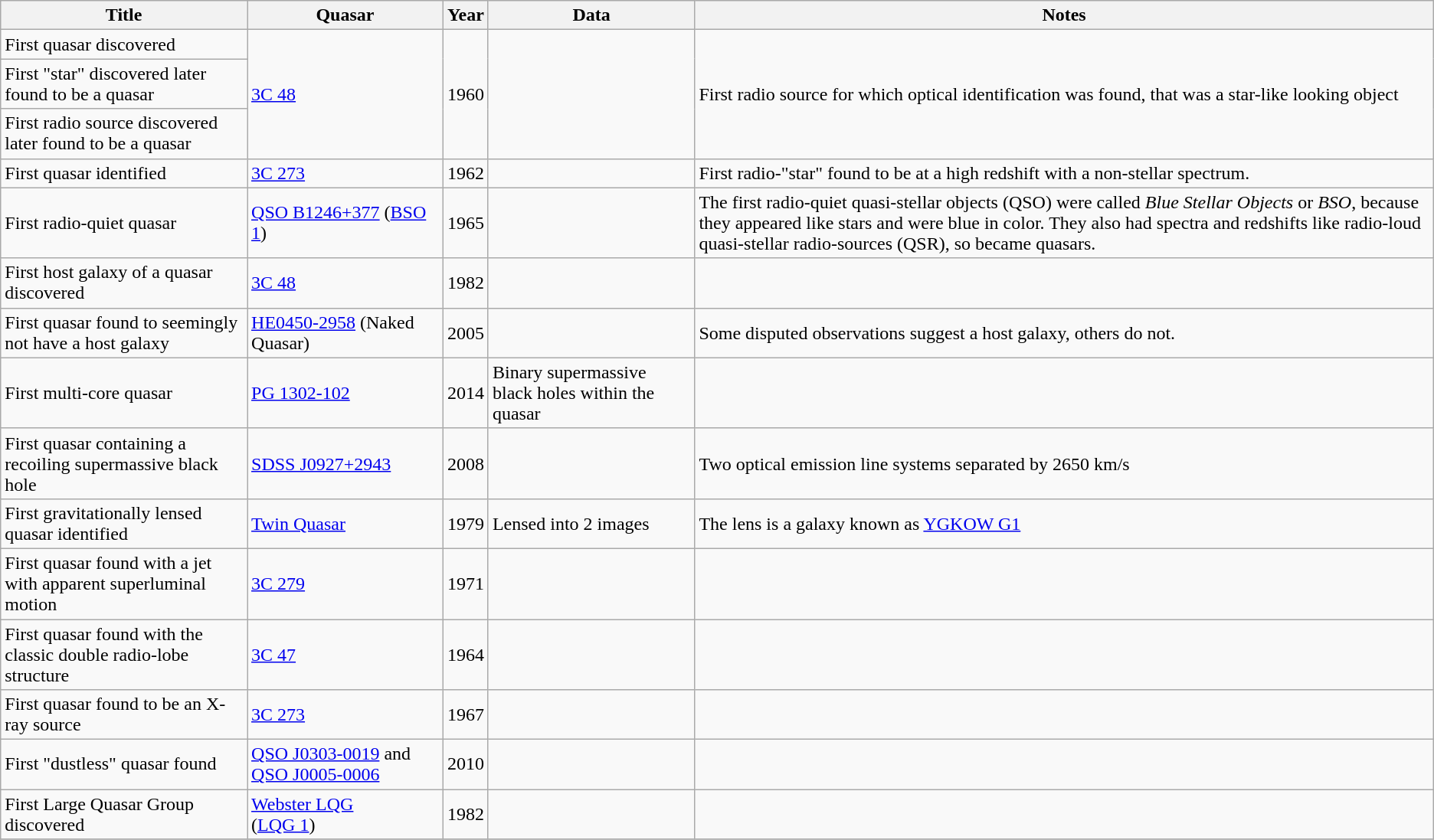<table class="wikitable" border="1">
<tr>
<th>Title</th>
<th>Quasar</th>
<th>Year</th>
<th>Data</th>
<th>Notes</th>
</tr>
<tr>
<td>First quasar discovered</td>
<td rowspan="3"><a href='#'>3C 48</a></td>
<td rowspan="3">1960</td>
<td rowspan="3"></td>
<td rowspan="3">First radio source for which optical identification was found, that was a star-like looking object</td>
</tr>
<tr>
<td>First "star" discovered later found to be a quasar</td>
</tr>
<tr>
<td>First radio source discovered later found to be a quasar</td>
</tr>
<tr>
<td>First quasar identified</td>
<td><a href='#'>3C 273</a></td>
<td>1962</td>
<td></td>
<td>First radio-"star" found to be at a high redshift with a non-stellar spectrum.</td>
</tr>
<tr>
<td>First radio-quiet quasar</td>
<td><a href='#'>QSO B1246+377</a> (<a href='#'>BSO 1</a>)</td>
<td>1965</td>
<td></td>
<td>The first radio-quiet quasi-stellar objects (QSO) were called <em>Blue Stellar Objects</em> or <em>BSO</em>, because they appeared like stars and were blue in color. They also had spectra and redshifts like radio-loud quasi-stellar radio-sources (QSR), so became quasars.</td>
</tr>
<tr>
<td>First host galaxy of a quasar discovered</td>
<td><a href='#'>3C 48</a></td>
<td>1982</td>
<td></td>
<td></td>
</tr>
<tr>
<td>First quasar found to seemingly not have a host galaxy</td>
<td><a href='#'>HE0450-2958</a> (Naked Quasar)</td>
<td>2005</td>
<td></td>
<td>Some disputed observations suggest a host galaxy, others do not.</td>
</tr>
<tr>
<td>First multi-core quasar</td>
<td><a href='#'>PG 1302-102</a></td>
<td>2014</td>
<td>Binary supermassive black holes within the quasar</td>
<td></td>
</tr>
<tr>
<td>First quasar containing a recoiling supermassive black hole</td>
<td><a href='#'>SDSS J0927+2943</a></td>
<td>2008</td>
<td></td>
<td>Two optical emission line systems separated by 2650 km/s</td>
</tr>
<tr>
<td>First gravitationally lensed quasar identified</td>
<td><a href='#'>Twin Quasar</a></td>
<td>1979</td>
<td>Lensed into 2 images</td>
<td>The lens is a galaxy known as <a href='#'>YGKOW G1</a></td>
</tr>
<tr>
<td>First quasar found with a jet with apparent superluminal motion</td>
<td><a href='#'>3C 279</a></td>
<td>1971</td>
<td></td>
<td></td>
</tr>
<tr>
<td>First quasar found with the classic double radio-lobe structure</td>
<td><a href='#'>3C 47</a></td>
<td>1964</td>
<td></td>
<td></td>
</tr>
<tr>
<td>First quasar found to be an X-ray source</td>
<td><a href='#'>3C 273</a></td>
<td>1967</td>
<td></td>
<td></td>
</tr>
<tr>
<td>First "dustless" quasar found</td>
<td><a href='#'>QSO J0303-0019</a> and <a href='#'>QSO J0005-0006</a></td>
<td>2010</td>
<td></td>
<td></td>
</tr>
<tr>
<td>First Large Quasar Group discovered</td>
<td><a href='#'>Webster LQG</a> <br> (<a href='#'>LQG 1</a>)</td>
<td>1982</td>
<td></td>
<td></td>
</tr>
<tr>
</tr>
</table>
